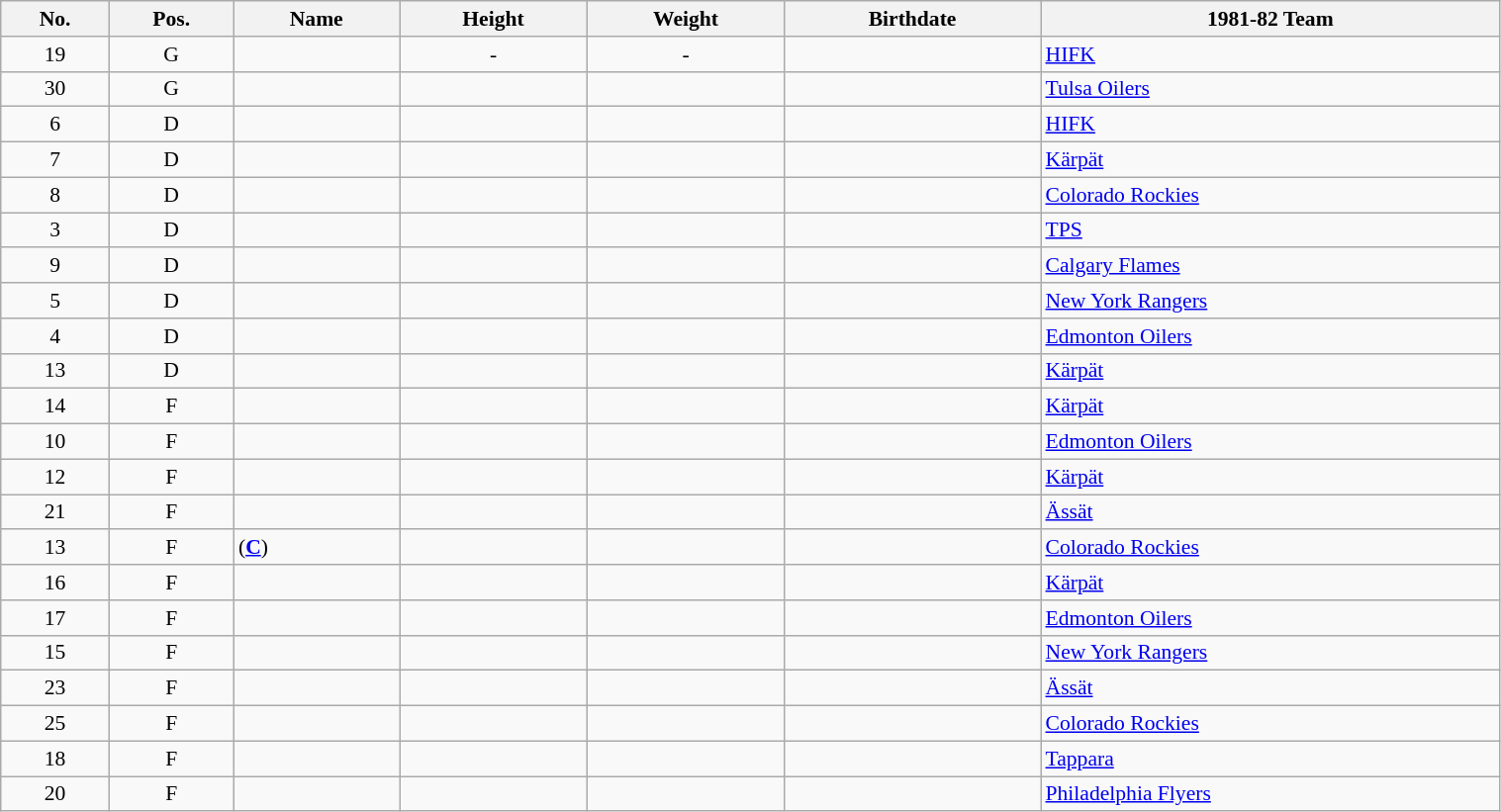<table class="wikitable sortable" width="80%" style="font-size: 90%; text-align: center;">
<tr>
<th>No.</th>
<th>Pos.</th>
<th>Name</th>
<th>Height</th>
<th>Weight</th>
<th>Birthdate</th>
<th>1981-82 Team</th>
</tr>
<tr>
<td>19</td>
<td>G</td>
<td align="left"></td>
<td>-</td>
<td>-</td>
<td align="right"></td>
<td align="left"> <a href='#'>HIFK</a></td>
</tr>
<tr>
<td>30</td>
<td>G</td>
<td align="left"></td>
<td></td>
<td></td>
<td align="right"></td>
<td align="left"> <a href='#'>Tulsa Oilers</a></td>
</tr>
<tr>
<td>6</td>
<td>D</td>
<td align="left"></td>
<td></td>
<td></td>
<td align="right"></td>
<td align="left"> <a href='#'>HIFK</a></td>
</tr>
<tr>
<td>7</td>
<td>D</td>
<td align="left"></td>
<td></td>
<td></td>
<td align="right"></td>
<td align="left"> <a href='#'>Kärpät</a></td>
</tr>
<tr>
<td>8</td>
<td>D</td>
<td align="left"></td>
<td></td>
<td></td>
<td align="right"></td>
<td align="left"> <a href='#'>Colorado Rockies</a></td>
</tr>
<tr>
<td>3</td>
<td>D</td>
<td align="left"></td>
<td></td>
<td></td>
<td align="right"></td>
<td align="left"> <a href='#'>TPS</a></td>
</tr>
<tr>
<td>9</td>
<td>D</td>
<td align="left"></td>
<td></td>
<td></td>
<td align="right"></td>
<td align="left"> <a href='#'>Calgary Flames</a></td>
</tr>
<tr>
<td>5</td>
<td>D</td>
<td align="left"></td>
<td></td>
<td></td>
<td align="right"></td>
<td align="left"> <a href='#'>New York Rangers</a></td>
</tr>
<tr>
<td>4</td>
<td>D</td>
<td align="left"></td>
<td></td>
<td></td>
<td align="right"></td>
<td align="left"> <a href='#'>Edmonton Oilers</a></td>
</tr>
<tr>
<td>13</td>
<td>D</td>
<td align="left"></td>
<td></td>
<td></td>
<td align="right"></td>
<td align="left"> <a href='#'>Kärpät</a></td>
</tr>
<tr>
<td>14</td>
<td>F</td>
<td align="left"></td>
<td></td>
<td></td>
<td align="right"></td>
<td align="left"> <a href='#'>Kärpät</a></td>
</tr>
<tr>
<td>10</td>
<td>F</td>
<td align="left"></td>
<td></td>
<td></td>
<td align="right"></td>
<td align="left"> <a href='#'>Edmonton Oilers</a></td>
</tr>
<tr>
<td>12</td>
<td>F</td>
<td align="left"></td>
<td></td>
<td></td>
<td align="right"></td>
<td align="left"> <a href='#'>Kärpät</a></td>
</tr>
<tr>
<td>21</td>
<td>F</td>
<td align="left"></td>
<td></td>
<td></td>
<td align="right"></td>
<td align="left"> <a href='#'>Ässät</a></td>
</tr>
<tr>
<td>13</td>
<td>F</td>
<td align="left"> (<strong><a href='#'>C</a></strong>)</td>
<td></td>
<td></td>
<td align="right"></td>
<td align="left"> <a href='#'>Colorado Rockies</a></td>
</tr>
<tr>
<td>16</td>
<td>F</td>
<td align="left"></td>
<td></td>
<td></td>
<td align="right"></td>
<td align="left"> <a href='#'>Kärpät</a></td>
</tr>
<tr>
<td>17</td>
<td>F</td>
<td align="left"></td>
<td></td>
<td></td>
<td align="right"></td>
<td align="left"> <a href='#'>Edmonton Oilers</a></td>
</tr>
<tr>
<td>15</td>
<td>F</td>
<td align="left"></td>
<td></td>
<td></td>
<td align="right"></td>
<td align="left"> <a href='#'>New York Rangers</a></td>
</tr>
<tr>
<td>23</td>
<td>F</td>
<td align="left"></td>
<td></td>
<td></td>
<td align="right"></td>
<td align="left"> <a href='#'>Ässät</a></td>
</tr>
<tr>
<td>25</td>
<td>F</td>
<td align="left"></td>
<td></td>
<td></td>
<td align="right"></td>
<td align="left"> <a href='#'>Colorado Rockies</a></td>
</tr>
<tr>
<td>18</td>
<td>F</td>
<td align="left"></td>
<td></td>
<td></td>
<td align="right"></td>
<td align="left"> <a href='#'>Tappara</a></td>
</tr>
<tr>
<td>20</td>
<td>F</td>
<td align="left"></td>
<td></td>
<td></td>
<td align="right"></td>
<td align="left"> <a href='#'>Philadelphia Flyers</a></td>
</tr>
</table>
